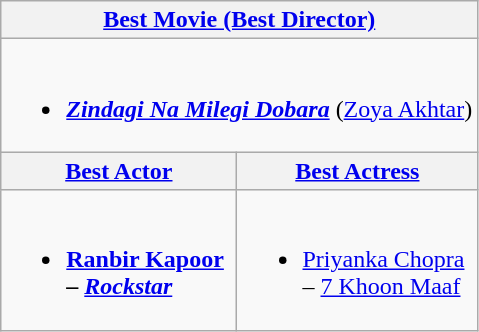<table class="wikitable">
<tr>
<th colspan=2><a href='#'>Best Movie (Best Director)</a></th>
</tr>
<tr>
<td colspan=2><br><ul><li><strong><em><a href='#'>Zindagi Na Milegi Dobara</a></em></strong> (<a href='#'>Zoya Akhtar</a>)</li></ul></td>
</tr>
<tr>
<th><a href='#'>Best Actor</a></th>
<th><a href='#'>Best Actress</a></th>
</tr>
<tr>
<td><br><ul><li><strong><a href='#'>Ranbir Kapoor</a><br> – <em><a href='#'>Rockstar</a><strong><em></li></ul></td>
<td><br><ul><li></strong><a href='#'>Priyanka Chopra</a><br> – </em><a href='#'>7 Khoon Maaf</a></em></strong></li></ul></td>
</tr>
</table>
